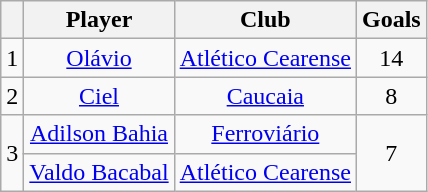<table class="wikitable" style="text-align:center">
<tr>
<th scope=col></th>
<th scope=col>Player</th>
<th scope=col>Club</th>
<th scope=col>Goals</th>
</tr>
<tr>
<td>1</td>
<td><a href='#'>Olávio</a></td>
<td><a href='#'>Atlético Cearense</a></td>
<td>14</td>
</tr>
<tr>
<td>2</td>
<td><a href='#'>Ciel</a></td>
<td><a href='#'>Caucaia</a></td>
<td>8</td>
</tr>
<tr>
<td rowspan=2>3</td>
<td><a href='#'>Adilson Bahia</a></td>
<td><a href='#'>Ferroviário</a></td>
<td rowspan=2>7</td>
</tr>
<tr>
<td><a href='#'>Valdo Bacabal</a></td>
<td><a href='#'>Atlético Cearense</a></td>
</tr>
</table>
